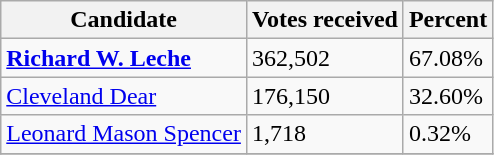<table class="wikitable">
<tr>
<th>Candidate</th>
<th>Votes received</th>
<th>Percent</th>
</tr>
<tr>
<td><strong><a href='#'>Richard W. Leche</a></strong></td>
<td>362,502</td>
<td>67.08%</td>
</tr>
<tr>
<td><a href='#'>Cleveland Dear</a></td>
<td>176,150</td>
<td>32.60%</td>
</tr>
<tr>
<td><a href='#'>Leonard Mason Spencer</a></td>
<td>1,718</td>
<td>0.32%</td>
</tr>
<tr>
</tr>
</table>
